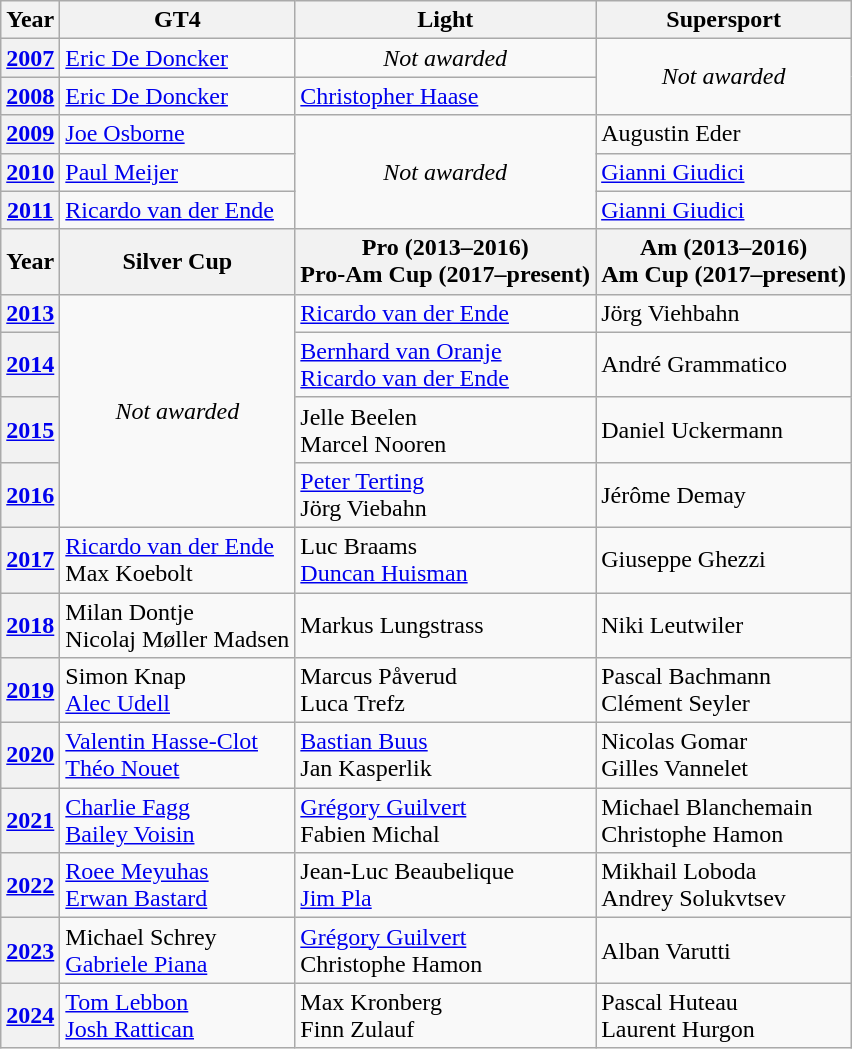<table class="wikitable">
<tr>
<th>Year</th>
<th>GT4</th>
<th>Light</th>
<th>Supersport</th>
</tr>
<tr>
<th><a href='#'>2007</a></th>
<td> <a href='#'>Eric De Doncker</a></td>
<td align=center><em>Not awarded</em></td>
<td rowspan=2 align=center><em>Not awarded</em></td>
</tr>
<tr>
<th><a href='#'>2008</a></th>
<td> <a href='#'>Eric De Doncker</a></td>
<td> <a href='#'>Christopher Haase</a></td>
</tr>
<tr>
<th><a href='#'>2009</a></th>
<td> <a href='#'>Joe Osborne</a></td>
<td rowspan=3 align=center><em>Not awarded</em></td>
<td> Augustin Eder</td>
</tr>
<tr>
<th><a href='#'>2010</a></th>
<td> <a href='#'>Paul Meijer</a></td>
<td> <a href='#'>Gianni Giudici</a></td>
</tr>
<tr>
<th><a href='#'>2011</a></th>
<td> <a href='#'>Ricardo van der Ende</a></td>
<td> <a href='#'>Gianni Giudici</a></td>
</tr>
<tr>
<th>Year</th>
<th>Silver Cup</th>
<th>Pro (2013–2016)<br>Pro-Am Cup (2017–present)</th>
<th>Am (2013–2016)<br>Am Cup (2017–present)</th>
</tr>
<tr>
<th><a href='#'>2013</a></th>
<td rowspan=4 align=center><em>Not awarded</em></td>
<td> <a href='#'>Ricardo van der Ende</a></td>
<td> Jörg Viehbahn</td>
</tr>
<tr>
<th><a href='#'>2014</a></th>
<td> <a href='#'>Bernhard van Oranje</a><br> <a href='#'>Ricardo van der Ende</a></td>
<td> André Grammatico</td>
</tr>
<tr>
<th><a href='#'>2015</a></th>
<td> Jelle Beelen<br> Marcel Nooren</td>
<td> Daniel Uckermann</td>
</tr>
<tr>
<th><a href='#'>2016</a></th>
<td> <a href='#'>Peter Terting</a><br> Jörg Viebahn</td>
<td> Jérôme Demay</td>
</tr>
<tr>
<th><a href='#'>2017</a></th>
<td> <a href='#'>Ricardo van der Ende</a><br> Max Koebolt</td>
<td> Luc Braams<br> <a href='#'>Duncan Huisman</a></td>
<td> Giuseppe Ghezzi</td>
</tr>
<tr>
<th><a href='#'>2018</a></th>
<td> Milan Dontje<br> Nicolaj Møller Madsen</td>
<td> Markus Lungstrass</td>
<td> Niki Leutwiler</td>
</tr>
<tr>
<th><a href='#'>2019</a></th>
<td> Simon Knap<br> <a href='#'>Alec Udell</a></td>
<td> Marcus Påverud<br> Luca Trefz</td>
<td> Pascal Bachmann<br> Clément Seyler</td>
</tr>
<tr>
<th><a href='#'>2020</a></th>
<td> <a href='#'>Valentin Hasse-Clot</a><br> <a href='#'>Théo Nouet</a></td>
<td> <a href='#'>Bastian Buus</a><br> Jan Kasperlik</td>
<td> Nicolas Gomar<br> Gilles Vannelet</td>
</tr>
<tr>
<th><a href='#'>2021</a></th>
<td> <a href='#'>Charlie Fagg</a> <br> <a href='#'>Bailey Voisin</a></td>
<td> <a href='#'>Grégory Guilvert</a> <br> Fabien Michal</td>
<td> Michael Blanchemain <br> Christophe Hamon</td>
</tr>
<tr>
<th><a href='#'>2022</a></th>
<td> <a href='#'>Roee Meyuhas</a><br> <a href='#'>Erwan Bastard</a></td>
<td> Jean-Luc Beaubelique<br> <a href='#'>Jim Pla</a></td>
<td>Mikhail Loboda<br>Andrey Solukvtsev</td>
</tr>
<tr>
<th><a href='#'>2023</a></th>
<td> Michael Schrey<br> <a href='#'>Gabriele Piana</a></td>
<td> <a href='#'>Grégory Guilvert</a> <br> Christophe Hamon</td>
<td> Alban Varutti</td>
</tr>
<tr>
<th><a href='#'>2024</a></th>
<td> <a href='#'>Tom Lebbon</a><br> <a href='#'>Josh Rattican</a></td>
<td> Max Kronberg <br> Finn Zulauf</td>
<td>  Pascal Huteau<br> Laurent Hurgon</td>
</tr>
</table>
